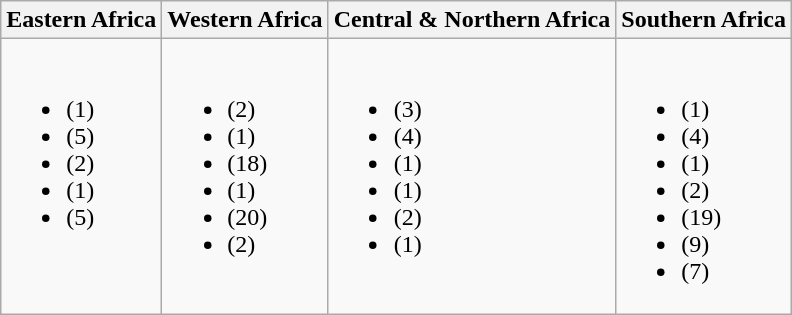<table class="wikitable">
<tr>
<th>Eastern Africa</th>
<th>Western Africa</th>
<th>Central & Northern Africa</th>
<th>Southern Africa</th>
</tr>
<tr>
<td valign="top"><br><ul><li> (1)</li><li> (5)</li><li> (2)</li><li> (1)</li><li> (5)</li></ul></td>
<td valign="top"><br><ul><li> (2)</li><li> (1)</li><li> (18)</li><li> (1)</li><li> (20)</li><li> (2)</li></ul></td>
<td valign="top"><br><ul><li> (3)</li><li> (4)</li><li> (1)</li><li> (1)</li><li> (2)</li><li> (1)</li></ul></td>
<td valign="top"><br><ul><li> (1)</li><li> (4)</li><li> (1)</li><li> (2)</li><li> (19)</li><li> (9)</li><li> (7)</li></ul></td>
</tr>
</table>
